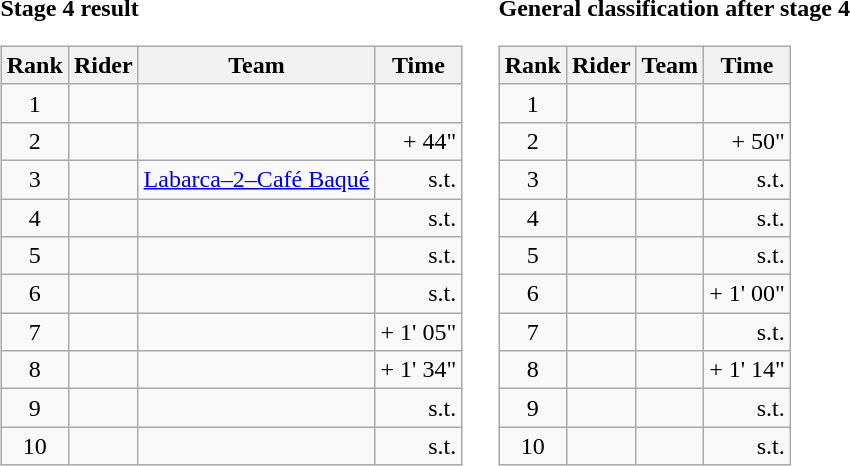<table>
<tr>
<td><strong>Stage 4 result</strong><br><table class="wikitable">
<tr>
<th scope="col">Rank</th>
<th scope="col">Rider</th>
<th scope="col">Team</th>
<th scope="col">Time</th>
</tr>
<tr>
<td style="text-align:center;">1</td>
<td></td>
<td></td>
<td style="text-align:right;"></td>
</tr>
<tr>
<td style="text-align:center;">2</td>
<td></td>
<td></td>
<td style="text-align:right;">+ 44"</td>
</tr>
<tr>
<td style="text-align:center;">3</td>
<td></td>
<td><a href='#'>Labarca–2–Café Baqué</a></td>
<td style="text-align:right;">s.t.</td>
</tr>
<tr>
<td style="text-align:center;">4</td>
<td></td>
<td></td>
<td style="text-align:right;">s.t.</td>
</tr>
<tr>
<td style="text-align:center;">5</td>
<td></td>
<td></td>
<td style="text-align:right;">s.t.</td>
</tr>
<tr>
<td style="text-align:center;">6</td>
<td></td>
<td></td>
<td style="text-align:right;">s.t.</td>
</tr>
<tr>
<td style="text-align:center;">7</td>
<td></td>
<td></td>
<td style="text-align:right;">+ 1' 05"</td>
</tr>
<tr>
<td style="text-align:center;">8</td>
<td></td>
<td></td>
<td style="text-align:right;">+ 1' 34"</td>
</tr>
<tr>
<td style="text-align:center;">9</td>
<td></td>
<td></td>
<td style="text-align:right;">s.t.</td>
</tr>
<tr>
<td style="text-align:center;">10</td>
<td></td>
<td></td>
<td style="text-align:right;">s.t.</td>
</tr>
</table>
</td>
<td></td>
<td><strong>General classification after stage 4</strong><br><table class="wikitable">
<tr>
<th scope="col">Rank</th>
<th scope="col">Rider</th>
<th scope="col">Team</th>
<th scope="col">Time</th>
</tr>
<tr>
<td style="text-align:center;">1</td>
<td></td>
<td></td>
<td style="text-align:right;"></td>
</tr>
<tr>
<td style="text-align:center;">2</td>
<td></td>
<td></td>
<td style="text-align:right;">+ 50"</td>
</tr>
<tr>
<td style="text-align:center;">3</td>
<td></td>
<td></td>
<td style="text-align:right;">s.t.</td>
</tr>
<tr>
<td style="text-align:center;">4</td>
<td></td>
<td></td>
<td style="text-align:right;">s.t.</td>
</tr>
<tr>
<td style="text-align:center;">5</td>
<td></td>
<td></td>
<td style="text-align:right;">s.t.</td>
</tr>
<tr>
<td style="text-align:center;">6</td>
<td></td>
<td></td>
<td style="text-align:right;">+ 1' 00"</td>
</tr>
<tr>
<td style="text-align:center;">7</td>
<td></td>
<td></td>
<td style="text-align:right;">s.t.</td>
</tr>
<tr>
<td style="text-align:center;">8</td>
<td></td>
<td></td>
<td style="text-align:right;">+ 1' 14"</td>
</tr>
<tr>
<td style="text-align:center;">9</td>
<td></td>
<td></td>
<td style="text-align:right;">s.t.</td>
</tr>
<tr>
<td style="text-align:center;">10</td>
<td></td>
<td></td>
<td style="text-align:right;">s.t.</td>
</tr>
</table>
</td>
</tr>
</table>
